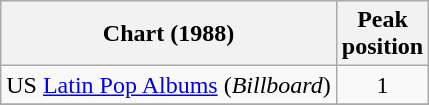<table class="wikitable">
<tr>
<th>Chart (1988)</th>
<th>Peak<br>position</th>
</tr>
<tr>
<td>US <a href='#'>Latin Pop Albums</a> (<em>Billboard</em>)</td>
<td align="center">1</td>
</tr>
<tr>
</tr>
</table>
